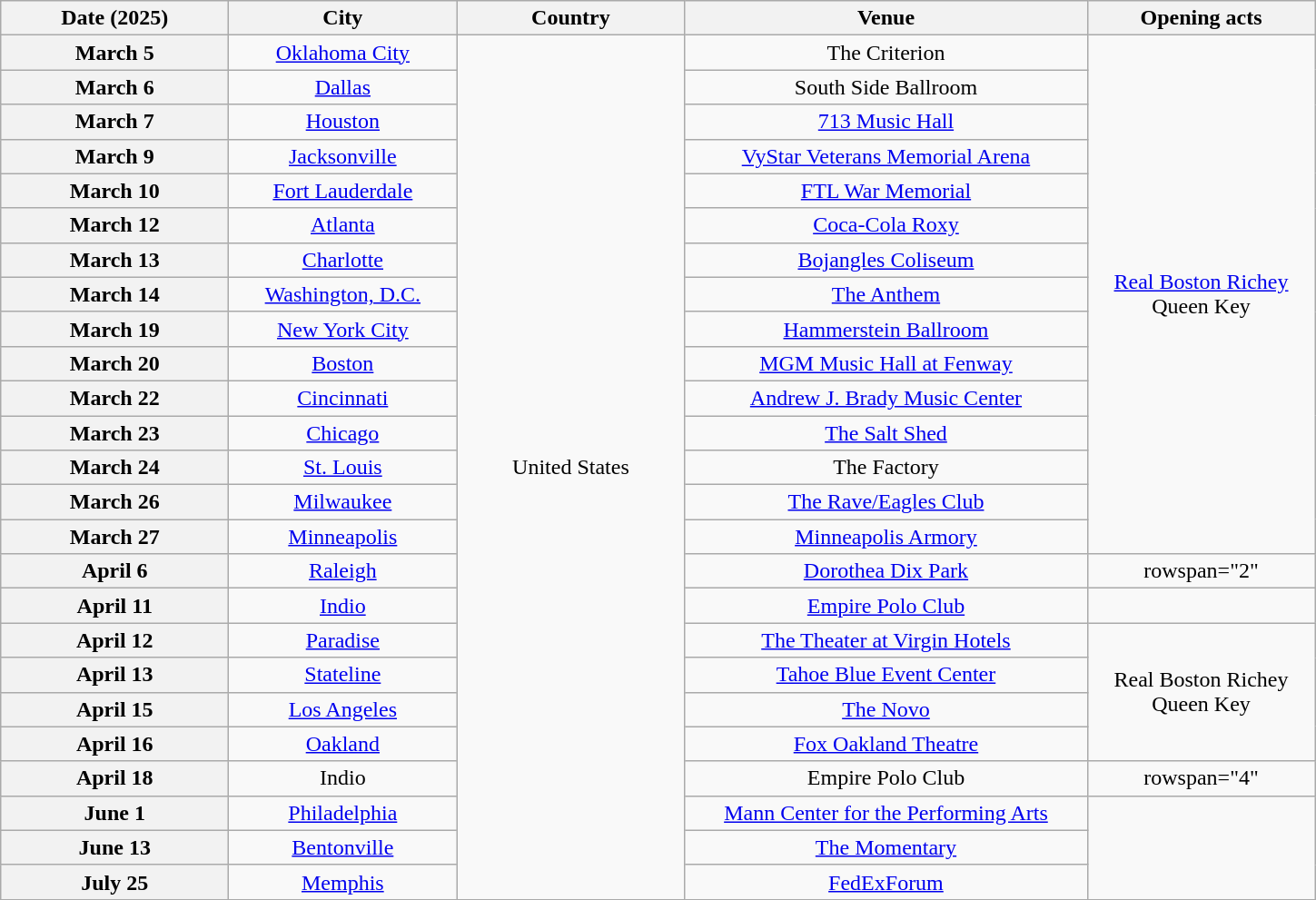<table class="wikitable plainrowheaders" style="text-align:center;">
<tr>
<th scope="col" style="width:10em;">Date (2025)</th>
<th scope="col" style="width:10em;">City</th>
<th scope="col" style="width:10em;">Country</th>
<th scope="col" style="width:18em;">Venue</th>
<th scope="col" style="width:10em;">Opening acts</th>
</tr>
<tr>
<th scope="row" style="text-align:center;">March 5</th>
<td><a href='#'>Oklahoma City</a></td>
<td rowspan="25">United States</td>
<td>The Criterion</td>
<td rowspan="15"><a href='#'>Real Boston Richey</a> <br> Queen Key</td>
</tr>
<tr>
<th scope="row" style="text-align:center;">March 6</th>
<td><a href='#'>Dallas</a></td>
<td>South Side Ballroom</td>
</tr>
<tr>
<th scope="row" style="text-align:center;">March 7</th>
<td><a href='#'>Houston</a></td>
<td><a href='#'>713 Music Hall</a></td>
</tr>
<tr>
<th scope="row" style="text-align:center;">March 9</th>
<td><a href='#'>Jacksonville</a></td>
<td><a href='#'>VyStar Veterans Memorial Arena</a></td>
</tr>
<tr>
<th scope="row" style="text-align:center;">March 10</th>
<td><a href='#'>Fort Lauderdale</a></td>
<td><a href='#'>FTL War Memorial</a></td>
</tr>
<tr>
<th scope="row" style="text-align:center;">March 12</th>
<td><a href='#'>Atlanta</a></td>
<td><a href='#'>Coca-Cola Roxy</a></td>
</tr>
<tr>
<th scope="row" style="text-align:center;">March 13</th>
<td><a href='#'>Charlotte</a></td>
<td><a href='#'>Bojangles Coliseum</a></td>
</tr>
<tr>
<th scope="row" style="text-align:center;">March 14</th>
<td><a href='#'>Washington, D.C.</a></td>
<td><a href='#'>The Anthem</a></td>
</tr>
<tr>
<th scope="row" style="text-align:center;">March 19</th>
<td><a href='#'>New York City</a></td>
<td><a href='#'>Hammerstein Ballroom</a></td>
</tr>
<tr>
<th scope="row" style="text-align:center;">March 20</th>
<td><a href='#'>Boston</a></td>
<td><a href='#'>MGM Music Hall at Fenway</a></td>
</tr>
<tr>
<th scope="row" style="text-align:center;">March 22</th>
<td><a href='#'>Cincinnati</a></td>
<td><a href='#'>Andrew J. Brady Music Center</a></td>
</tr>
<tr>
<th scope="row" style="text-align:center;">March 23</th>
<td><a href='#'>Chicago</a></td>
<td><a href='#'>The Salt Shed</a></td>
</tr>
<tr>
<th scope="row" style="text-align:center;">March 24</th>
<td><a href='#'>St. Louis</a></td>
<td>The Factory</td>
</tr>
<tr>
<th scope="row" style="text-align:center;">March 26</th>
<td><a href='#'>Milwaukee</a></td>
<td><a href='#'>The Rave/Eagles Club</a></td>
</tr>
<tr>
<th scope="row" style="text-align:center;">March 27</th>
<td><a href='#'>Minneapolis</a></td>
<td><a href='#'>Minneapolis Armory</a></td>
</tr>
<tr>
<th scope="row" style="text-align:center;">April 6</th>
<td><a href='#'>Raleigh</a></td>
<td><a href='#'>Dorothea Dix Park</a></td>
<td>rowspan="2" </td>
</tr>
<tr>
<th scope="row" style="text-align:center;">April 11</th>
<td><a href='#'> Indio</a></td>
<td><a href='#'>Empire Polo Club</a></td>
</tr>
<tr>
<th scope="row" style="text-align:center;">April 12</th>
<td><a href='#'>Paradise</a></td>
<td><a href='#'>The Theater at Virgin Hotels</a></td>
<td rowspan="4">Real Boston Richey <br> Queen Key</td>
</tr>
<tr>
<th scope="row" style="text-align:center;">April 13</th>
<td><a href='#'>Stateline</a></td>
<td><a href='#'>Tahoe Blue Event Center</a></td>
</tr>
<tr>
<th scope="row" style="text-align:center;">April 15</th>
<td><a href='#'>Los Angeles</a></td>
<td><a href='#'>The Novo</a></td>
</tr>
<tr>
<th scope="row" style="text-align:center;">April 16</th>
<td><a href='#'>Oakland</a></td>
<td><a href='#'>Fox Oakland Theatre</a></td>
</tr>
<tr>
<th scope="row" style="text-align:center;">April 18</th>
<td>Indio</td>
<td>Empire Polo Club</td>
<td>rowspan="4" </td>
</tr>
<tr>
<th scope="row" style="text-align:center;">June 1</th>
<td><a href='#'>Philadelphia</a></td>
<td><a href='#'>Mann Center for the Performing Arts</a></td>
</tr>
<tr>
<th scope="row" style="text-align:center;">June 13</th>
<td><a href='#'>Bentonville</a></td>
<td><a href='#'>The Momentary</a></td>
</tr>
<tr>
<th scope="row" style="text-align:center;">July 25</th>
<td><a href='#'>Memphis</a></td>
<td><a href='#'>FedExForum</a></td>
</tr>
<tr>
</tr>
</table>
